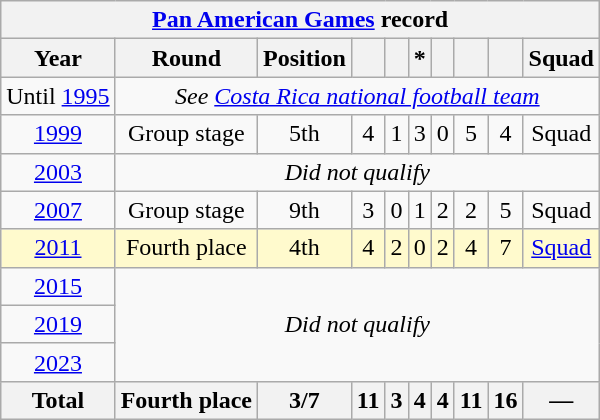<table class="wikitable" style="text-align: center;">
<tr>
<th colspan=10><a href='#'>Pan American Games</a> record</th>
</tr>
<tr>
<th>Year</th>
<th>Round</th>
<th>Position</th>
<th></th>
<th></th>
<th>*</th>
<th></th>
<th></th>
<th></th>
<th>Squad</th>
</tr>
<tr>
<td>Until <a href='#'>1995</a></td>
<td colspan=9><em>See <a href='#'>Costa Rica national football team</a></em></td>
</tr>
<tr>
<td> <a href='#'>1999</a></td>
<td>Group stage</td>
<td>5th</td>
<td>4</td>
<td>1</td>
<td>3</td>
<td>0</td>
<td>5</td>
<td>4</td>
<td>Squad</td>
</tr>
<tr>
<td> <a href='#'>2003</a></td>
<td colspan=9><em>Did not qualify</em></td>
</tr>
<tr>
<td> <a href='#'>2007</a></td>
<td>Group stage</td>
<td>9th</td>
<td>3</td>
<td>0</td>
<td>1</td>
<td>2</td>
<td>2</td>
<td>5</td>
<td>Squad</td>
</tr>
<tr style="background:LemonChiffon;">
<td> <a href='#'>2011</a></td>
<td>Fourth place</td>
<td>4th</td>
<td>4</td>
<td>2</td>
<td>0</td>
<td>2</td>
<td>4</td>
<td>7</td>
<td><a href='#'>Squad</a></td>
</tr>
<tr>
<td> <a href='#'>2015</a></td>
<td colspan=9 rowspan=3><em>Did not qualify</em></td>
</tr>
<tr>
<td> <a href='#'>2019</a></td>
</tr>
<tr>
<td> <a href='#'>2023</a></td>
</tr>
<tr>
<th>Total</th>
<th>Fourth place</th>
<th>3/7</th>
<th>11</th>
<th>3</th>
<th>4</th>
<th>4</th>
<th>11</th>
<th>16</th>
<th>—</th>
</tr>
</table>
